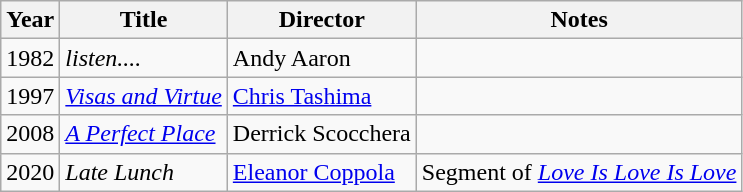<table class="wikitable">
<tr>
<th>Year</th>
<th>Title</th>
<th>Director</th>
<th>Notes</th>
</tr>
<tr>
<td>1982</td>
<td><em>listen....</em></td>
<td>Andy Aaron</td>
<td></td>
</tr>
<tr>
<td>1997</td>
<td><em><a href='#'>Visas and Virtue</a></em></td>
<td><a href='#'>Chris Tashima</a></td>
<td></td>
</tr>
<tr>
<td>2008</td>
<td><em><a href='#'>A Perfect Place</a></em></td>
<td>Derrick Scocchera</td>
<td></td>
</tr>
<tr>
<td>2020</td>
<td><em>Late Lunch</em></td>
<td><a href='#'>Eleanor Coppola</a></td>
<td>Segment of <em><a href='#'>Love Is Love Is Love</a></em></td>
</tr>
</table>
